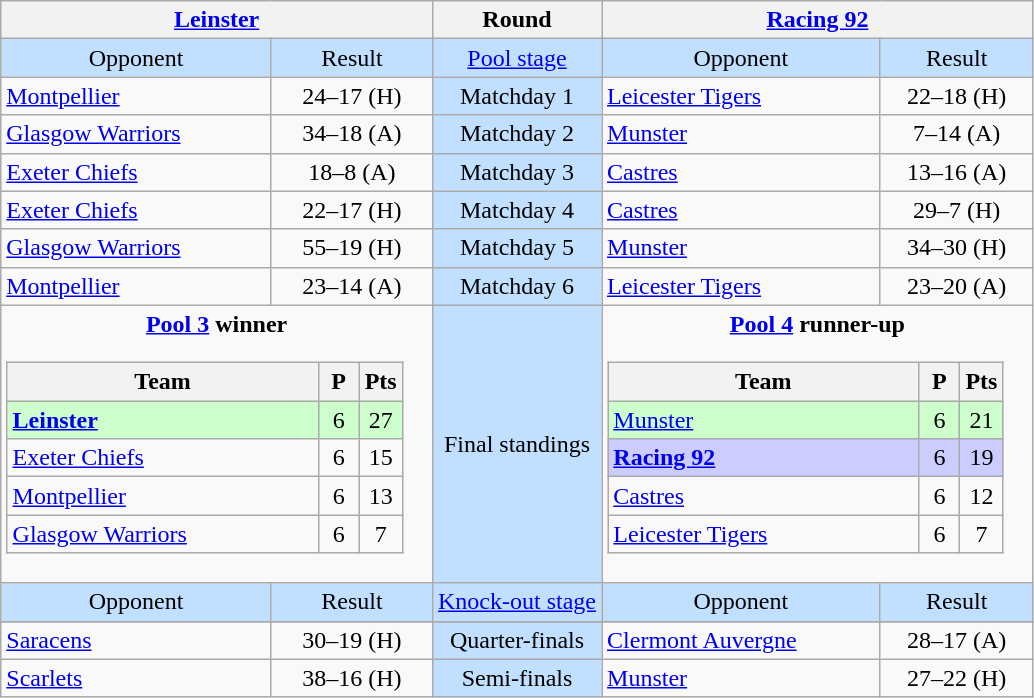<table class="wikitable" style="text-align:center">
<tr>
<th colspan=2> <a href='#'>Leinster</a></th>
<th>Round</th>
<th colspan=2> <a href='#'>Racing 92</a></th>
</tr>
<tr style="background:#c1e0ff">
<td>Opponent</td>
<td>Result</td>
<td><a href='#'>Pool stage</a></td>
<td>Opponent</td>
<td>Result</td>
</tr>
<tr>
<td align=left> <a href='#'>Montpellier</a></td>
<td>24–17 (H)</td>
<td style="background:#c1e0ff">Matchday 1</td>
<td align=left> <a href='#'>Leicester Tigers</a></td>
<td>22–18 (H)</td>
</tr>
<tr>
<td align=left> <a href='#'>Glasgow Warriors</a></td>
<td>34–18 (A)</td>
<td style="background:#c1e0ff">Matchday 2</td>
<td align=left> <a href='#'>Munster</a></td>
<td>7–14 (A)</td>
</tr>
<tr>
<td align=left> <a href='#'>Exeter Chiefs</a></td>
<td>18–8 (A)</td>
<td style="background:#c1e0ff">Matchday 3</td>
<td align=left> <a href='#'>Castres</a></td>
<td>13–16 (A)</td>
</tr>
<tr>
<td align=left> <a href='#'>Exeter Chiefs</a></td>
<td>22–17 (H)</td>
<td style="background:#c1e0ff">Matchday 4</td>
<td align=left> <a href='#'>Castres</a></td>
<td>29–7 (H)</td>
</tr>
<tr>
<td align=left> <a href='#'>Glasgow Warriors</a></td>
<td>55–19 (H)</td>
<td style="background:#c1e0ff">Matchday 5</td>
<td align=left> <a href='#'>Munster</a></td>
<td>34–30 (H)</td>
</tr>
<tr>
<td align=left> <a href='#'>Montpellier</a></td>
<td>23–14 (A)</td>
<td style="background:#c1e0ff">Matchday 6</td>
<td align=left> <a href='#'>Leicester Tigers</a></td>
<td>23–20 (A)</td>
</tr>
<tr>
<td colspan=2 valign=top><strong><a href='#'>Pool 3</a> winner</strong><br><table class="wikitable" style="text-align: center;">
<tr>
<th style="width:200px;">Team</th>
<th width="20">P</th>
<th width="20">Pts</th>
</tr>
<tr style="background-color:#ccffcc">
<td style="text-align:left;"> <strong><a href='#'>Leinster</a></strong></td>
<td>6</td>
<td>27</td>
</tr>
<tr>
<td style="text-align:left;"> <a href='#'>Exeter Chiefs</a></td>
<td>6</td>
<td>15</td>
</tr>
<tr>
<td style="text-align:left;"> <a href='#'>Montpellier</a></td>
<td>6</td>
<td>13</td>
</tr>
<tr>
<td style="text-align:left;"> <a href='#'>Glasgow Warriors</a></td>
<td>6</td>
<td>7</td>
</tr>
</table>
</td>
<td style="background:#c1e0ff">Final standings</td>
<td colspan=2 valign=top><strong><a href='#'>Pool 4</a> runner-up</strong><br><table class="wikitable" style="text-align: center;">
<tr>
<th style="width:200px;">Team</th>
<th width="20">P</th>
<th width="20">Pts</th>
</tr>
<tr style="background-color:#ccffcc">
<td style="text-align:left;"> <a href='#'>Munster</a></td>
<td>6</td>
<td>21</td>
</tr>
<tr bgcolor="#ccccff">
<td style="text-align:left;"> <strong><a href='#'>Racing 92</a></strong></td>
<td>6</td>
<td>19</td>
</tr>
<tr>
<td style="text-align:left;"> <a href='#'>Castres</a></td>
<td>6</td>
<td>12</td>
</tr>
<tr>
<td style="text-align:left;"> <a href='#'>Leicester Tigers</a></td>
<td>6</td>
<td>7</td>
</tr>
</table>
</td>
</tr>
<tr style="background:#c1e0ff">
<td>Opponent</td>
<td>Result</td>
<td><a href='#'>Knock-out stage</a></td>
<td>Opponent</td>
<td>Result</td>
</tr>
<tr>
</tr>
<tr>
<td align=left> <a href='#'>Saracens</a></td>
<td>30–19 (H)</td>
<td style="background:#c1e0ff">Quarter-finals</td>
<td align=left> <a href='#'>Clermont Auvergne</a></td>
<td>28–17 (A)</td>
</tr>
<tr>
<td align=left> <a href='#'>Scarlets</a></td>
<td>38–16 (H)</td>
<td style="background:#c1e0ff">Semi-finals</td>
<td align=left> <a href='#'>Munster</a></td>
<td>27–22 (H)</td>
</tr>
</table>
